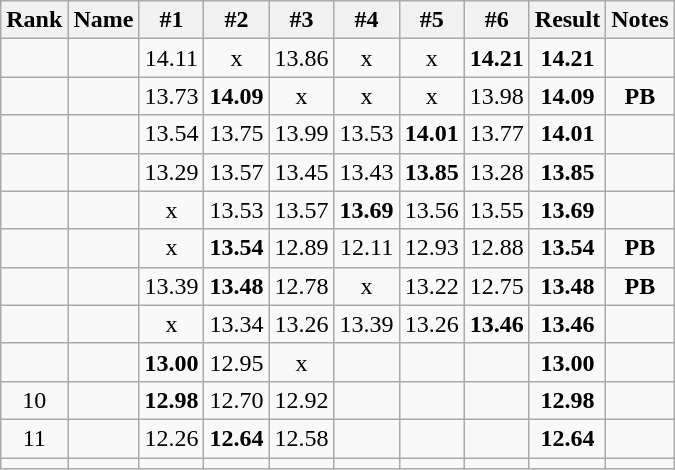<table class="wikitable sortable" style="text-align:center">
<tr>
<th>Rank</th>
<th>Name</th>
<th>#1</th>
<th>#2</th>
<th>#3</th>
<th>#4</th>
<th>#5</th>
<th>#6</th>
<th>Result</th>
<th>Notes</th>
</tr>
<tr>
<td></td>
<td align="left"></td>
<td>14.11</td>
<td>x</td>
<td>13.86</td>
<td>x</td>
<td>x</td>
<td><strong>14.21</strong></td>
<td><strong>14.21</strong></td>
<td></td>
</tr>
<tr>
<td></td>
<td align="left"></td>
<td>13.73</td>
<td><strong>14.09</strong></td>
<td>x</td>
<td>x</td>
<td>x</td>
<td>13.98</td>
<td><strong>14.09</strong></td>
<td><strong>PB</strong></td>
</tr>
<tr>
<td></td>
<td align="left"></td>
<td>13.54</td>
<td>13.75</td>
<td>13.99</td>
<td>13.53</td>
<td><strong>14.01</strong></td>
<td>13.77</td>
<td><strong>14.01</strong></td>
<td></td>
</tr>
<tr>
<td></td>
<td align="left"></td>
<td>13.29</td>
<td>13.57</td>
<td>13.45</td>
<td>13.43</td>
<td><strong>13.85</strong></td>
<td>13.28</td>
<td><strong>13.85</strong></td>
<td></td>
</tr>
<tr>
<td></td>
<td align="left"></td>
<td>x</td>
<td>13.53</td>
<td>13.57</td>
<td><strong>13.69</strong></td>
<td>13.56</td>
<td>13.55</td>
<td><strong>13.69</strong></td>
<td></td>
</tr>
<tr>
<td></td>
<td align="left"></td>
<td>x</td>
<td><strong>13.54</strong></td>
<td>12.89</td>
<td>12.11</td>
<td>12.93</td>
<td>12.88</td>
<td><strong>13.54</strong></td>
<td><strong>PB</strong></td>
</tr>
<tr>
<td></td>
<td align="left"></td>
<td>13.39</td>
<td><strong>13.48</strong></td>
<td>12.78</td>
<td>x</td>
<td>13.22</td>
<td>12.75</td>
<td><strong>13.48</strong></td>
<td><strong>PB</strong></td>
</tr>
<tr>
<td></td>
<td align="left"></td>
<td>x</td>
<td>13.34</td>
<td>13.26</td>
<td>13.39</td>
<td>13.26</td>
<td><strong>13.46</strong></td>
<td><strong>13.46</strong></td>
<td></td>
</tr>
<tr>
<td></td>
<td align="left"></td>
<td><strong>13.00</strong></td>
<td>12.95</td>
<td>x</td>
<td></td>
<td></td>
<td></td>
<td><strong>13.00</strong></td>
<td></td>
</tr>
<tr>
<td>10</td>
<td align="left"></td>
<td><strong>12.98</strong></td>
<td>12.70</td>
<td>12.92</td>
<td></td>
<td></td>
<td></td>
<td><strong>12.98</strong></td>
<td></td>
</tr>
<tr>
<td>11</td>
<td align="left"></td>
<td>12.26</td>
<td><strong>12.64</strong></td>
<td>12.58</td>
<td></td>
<td></td>
<td></td>
<td><strong>12.64</strong></td>
<td></td>
</tr>
<tr>
<td></td>
<td align="left"></td>
<td></td>
<td></td>
<td></td>
<td></td>
<td></td>
<td></td>
<td><strong></strong></td>
<td></td>
</tr>
</table>
